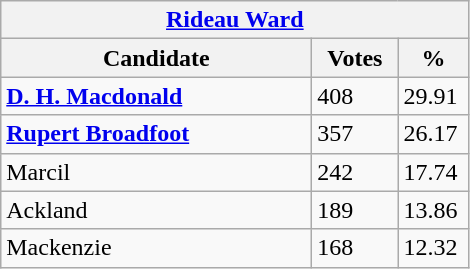<table class="wikitable">
<tr>
<th colspan="3"><a href='#'>Rideau Ward</a></th>
</tr>
<tr>
<th style="width: 200px">Candidate</th>
<th style="width: 50px">Votes</th>
<th style="width: 40px">%</th>
</tr>
<tr>
<td><strong><a href='#'>D. H. Macdonald</a></strong></td>
<td>408</td>
<td>29.91</td>
</tr>
<tr>
<td><strong><a href='#'>Rupert Broadfoot</a></strong></td>
<td>357</td>
<td>26.17</td>
</tr>
<tr>
<td>Marcil</td>
<td>242</td>
<td>17.74</td>
</tr>
<tr>
<td>Ackland</td>
<td>189</td>
<td>13.86</td>
</tr>
<tr>
<td>Mackenzie</td>
<td>168</td>
<td>12.32</td>
</tr>
</table>
